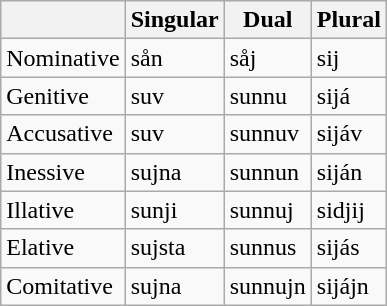<table class="wikitable">
<tr>
<th> </th>
<th>Singular</th>
<th>Dual</th>
<th>Plural</th>
</tr>
<tr>
<td>Nominative</td>
<td>sån</td>
<td>såj</td>
<td>sij</td>
</tr>
<tr>
<td>Genitive</td>
<td>suv</td>
<td>sunnu</td>
<td>sijá</td>
</tr>
<tr>
<td>Accusative</td>
<td>suv</td>
<td>sunnuv</td>
<td>sijáv</td>
</tr>
<tr>
<td>Inessive</td>
<td>sujna</td>
<td>sunnun</td>
<td>siján</td>
</tr>
<tr>
<td>Illative</td>
<td>sunji</td>
<td>sunnuj</td>
<td>sidjij</td>
</tr>
<tr>
<td>Elative</td>
<td>sujsta</td>
<td>sunnus</td>
<td>sijás</td>
</tr>
<tr>
<td>Comitative</td>
<td>sujna</td>
<td>sunnujn</td>
<td>sijájn</td>
</tr>
</table>
